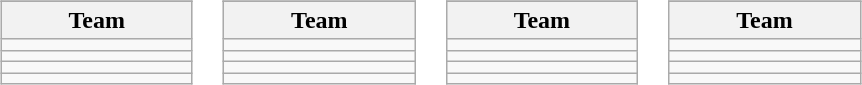<table>
<tr valign=top>
<td><br><table class="wikitable">
<tr>
</tr>
<tr>
<th width=120>Team</th>
</tr>
<tr>
<td align=center></td>
</tr>
<tr>
<td align=center></td>
</tr>
<tr>
<td align=center></td>
</tr>
<tr>
<td align=center></td>
</tr>
</table>
</td>
<td><br><table class="wikitable">
<tr>
</tr>
<tr>
<th width=120>Team</th>
</tr>
<tr>
<td align=center></td>
</tr>
<tr>
<td align=center></td>
</tr>
<tr>
<td align=center></td>
</tr>
<tr>
<td align=center></td>
</tr>
</table>
</td>
<td><br><table class="wikitable">
<tr>
</tr>
<tr>
<th width=120>Team</th>
</tr>
<tr>
<td align=center></td>
</tr>
<tr>
<td align=center></td>
</tr>
<tr>
<td align=center></td>
</tr>
<tr>
<td align=center></td>
</tr>
</table>
</td>
<td><br><table class="wikitable">
<tr>
</tr>
<tr>
<th width=120>Team</th>
</tr>
<tr>
<td align=center></td>
</tr>
<tr>
<td align=center></td>
</tr>
<tr>
<td align=center></td>
</tr>
<tr>
<td align=center></td>
</tr>
</table>
</td>
</tr>
</table>
